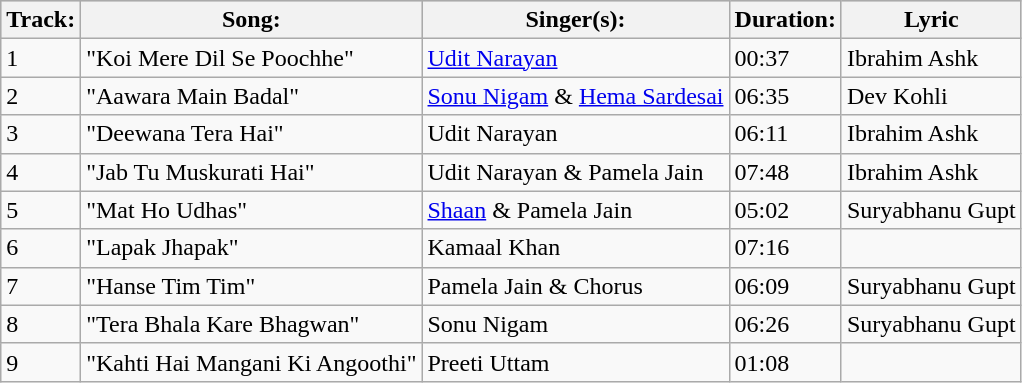<table class="wikitable">
<tr style="background:#ccc; text-align:center;">
<th>Track:</th>
<th>Song:</th>
<th>Singer(s):</th>
<th>Duration:</th>
<th>Lyric</th>
</tr>
<tr>
<td>1</td>
<td>"Koi Mere Dil Se Poochhe"</td>
<td><a href='#'>Udit Narayan</a></td>
<td>00:37</td>
<td>Ibrahim Ashk</td>
</tr>
<tr>
<td>2</td>
<td>"Aawara Main Badal"</td>
<td><a href='#'>Sonu Nigam</a> & <a href='#'>Hema Sardesai</a></td>
<td>06:35</td>
<td>Dev Kohli</td>
</tr>
<tr>
<td>3</td>
<td>"Deewana Tera Hai"</td>
<td>Udit Narayan</td>
<td>06:11</td>
<td>Ibrahim Ashk</td>
</tr>
<tr>
<td>4</td>
<td>"Jab Tu Muskurati Hai"</td>
<td>Udit Narayan & Pamela Jain</td>
<td>07:48</td>
<td>Ibrahim Ashk</td>
</tr>
<tr>
<td>5</td>
<td>"Mat Ho Udhas"</td>
<td><a href='#'>Shaan</a> & Pamela Jain</td>
<td>05:02</td>
<td>Suryabhanu Gupt</td>
</tr>
<tr>
<td>6</td>
<td>"Lapak Jhapak"</td>
<td>Kamaal Khan</td>
<td>07:16</td>
<td></td>
</tr>
<tr>
<td>7</td>
<td>"Hanse Tim Tim"</td>
<td>Pamela Jain & Chorus</td>
<td>06:09</td>
<td>Suryabhanu Gupt</td>
</tr>
<tr>
<td>8</td>
<td>"Tera Bhala Kare Bhagwan"</td>
<td>Sonu Nigam</td>
<td>06:26</td>
<td>Suryabhanu Gupt</td>
</tr>
<tr>
<td>9</td>
<td>"Kahti Hai Mangani Ki Angoothi"</td>
<td>Preeti Uttam</td>
<td>01:08</td>
<td></td>
</tr>
</table>
